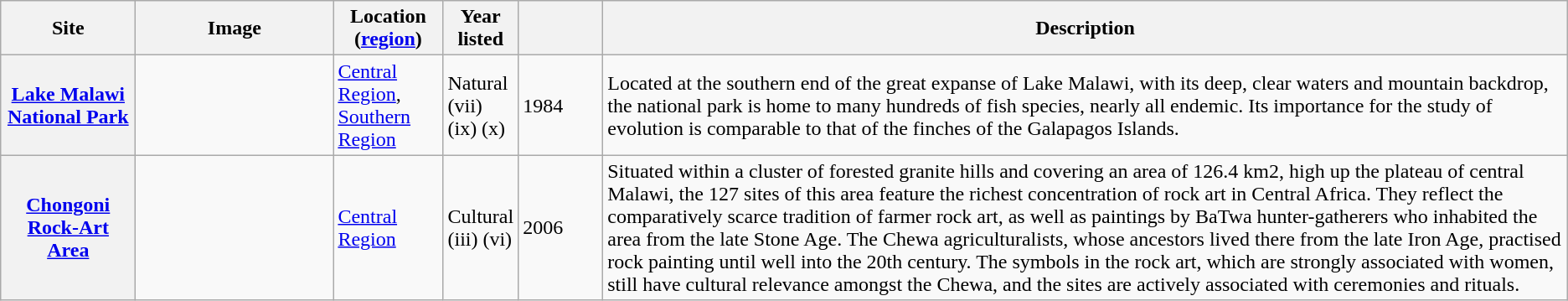<table class="wikitable sortable plainrowheaders">
<tr>
<th style="width:100px;" scope="col">Site</th>
<th class="unsortable"  style="width:150px;" scope="col">Image</th>
<th style="width:80px;" scope="col">Location (<a href='#'>region</a>)</th>
<th style="width:50px;" scope="col">Year listed</th>
<th style="width:60px;" scope="col" data-sort-type="number"></th>
<th scope="col" class="unsortable">Description</th>
</tr>
<tr>
<th scope="row"><a href='#'>Lake Malawi National Park</a></th>
<td></td>
<td><a href='#'>Central Region</a>, <a href='#'>Southern Region</a></td>
<td>Natural (vii) (ix) (x)</td>
<td>1984</td>
<td>Located at the southern end of the great expanse of Lake Malawi, with its deep, clear waters and mountain backdrop, the national park is home to many hundreds of fish species, nearly all endemic. Its importance for the study of evolution is comparable to that of the finches of the Galapagos Islands.</td>
</tr>
<tr>
<th scope="row"><a href='#'>Chongoni Rock-Art Area</a></th>
<td></td>
<td><a href='#'>Central Region</a></td>
<td>Cultural (iii) (vi)</td>
<td>2006</td>
<td>Situated within a cluster of forested granite hills and covering an area of 126.4 km2, high up the plateau of central Malawi, the 127 sites of this area feature the richest concentration of rock art in Central Africa. They reflect the comparatively scarce tradition of farmer rock art, as well as paintings by BaTwa hunter-gatherers who inhabited the area from the late Stone Age. The Chewa agriculturalists, whose ancestors lived there from the late Iron Age, practised rock painting until well into the 20th century. The symbols in the rock art, which are strongly associated with women, still have cultural relevance amongst the Chewa, and the sites are actively associated with ceremonies and rituals.</td>
</tr>
</table>
